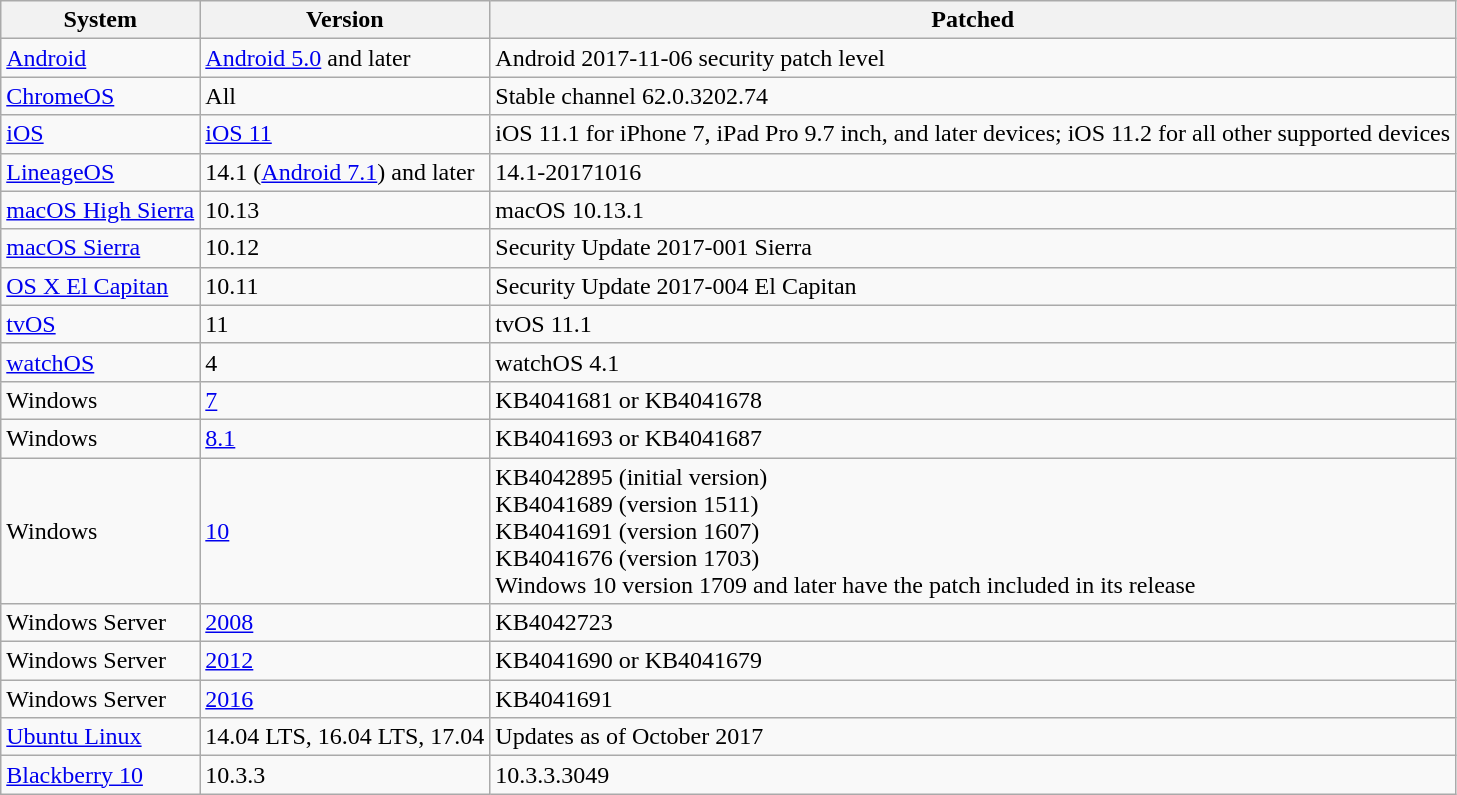<table class="wikitable sortable">
<tr>
<th>System</th>
<th>Version</th>
<th>Patched</th>
</tr>
<tr>
<td><a href='#'>Android</a></td>
<td><a href='#'>Android 5.0</a> and later</td>
<td>Android 2017-11-06 security patch level</td>
</tr>
<tr>
<td><a href='#'>ChromeOS</a></td>
<td>All</td>
<td>Stable channel 62.0.3202.74</td>
</tr>
<tr>
<td><a href='#'>iOS</a></td>
<td><a href='#'>iOS 11</a></td>
<td>iOS 11.1 for iPhone 7, iPad Pro 9.7 inch, and later devices; iOS 11.2 for all other supported devices</td>
</tr>
<tr>
<td><a href='#'>LineageOS</a></td>
<td>14.1 (<a href='#'>Android 7.1</a>) and later</td>
<td>14.1-20171016</td>
</tr>
<tr>
<td><a href='#'>macOS High Sierra</a></td>
<td>10.13</td>
<td>macOS 10.13.1</td>
</tr>
<tr>
<td><a href='#'>macOS Sierra</a></td>
<td>10.12</td>
<td>Security Update 2017-001 Sierra</td>
</tr>
<tr>
<td><a href='#'>OS X El Capitan</a></td>
<td>10.11</td>
<td>Security Update 2017-004 El Capitan</td>
</tr>
<tr>
<td><a href='#'>tvOS</a></td>
<td>11</td>
<td>tvOS 11.1</td>
</tr>
<tr>
<td><a href='#'>watchOS</a></td>
<td>4</td>
<td>watchOS 4.1</td>
</tr>
<tr>
<td>Windows</td>
<td><a href='#'>7</a></td>
<td>KB4041681 or KB4041678</td>
</tr>
<tr>
<td>Windows</td>
<td><a href='#'>8.1</a></td>
<td>KB4041693 or KB4041687</td>
</tr>
<tr>
<td>Windows</td>
<td><a href='#'>10</a></td>
<td>KB4042895 (initial version)<br>KB4041689 (version 1511)<br> KB4041691 (version 1607)<br> KB4041676 (version 1703)<br>Windows 10 version 1709 and later have the patch included in its release</td>
</tr>
<tr>
<td>Windows Server</td>
<td><a href='#'>2008</a></td>
<td>KB4042723</td>
</tr>
<tr>
<td>Windows Server</td>
<td><a href='#'>2012</a></td>
<td>KB4041690 or KB4041679</td>
</tr>
<tr>
<td>Windows Server</td>
<td><a href='#'>2016</a></td>
<td>KB4041691</td>
</tr>
<tr>
<td><a href='#'>Ubuntu Linux</a></td>
<td>14.04 LTS, 16.04 LTS, 17.04</td>
<td>Updates as of October 2017</td>
</tr>
<tr>
<td><a href='#'>Blackberry 10</a></td>
<td>10.3.3</td>
<td>10.3.3.3049</td>
</tr>
</table>
